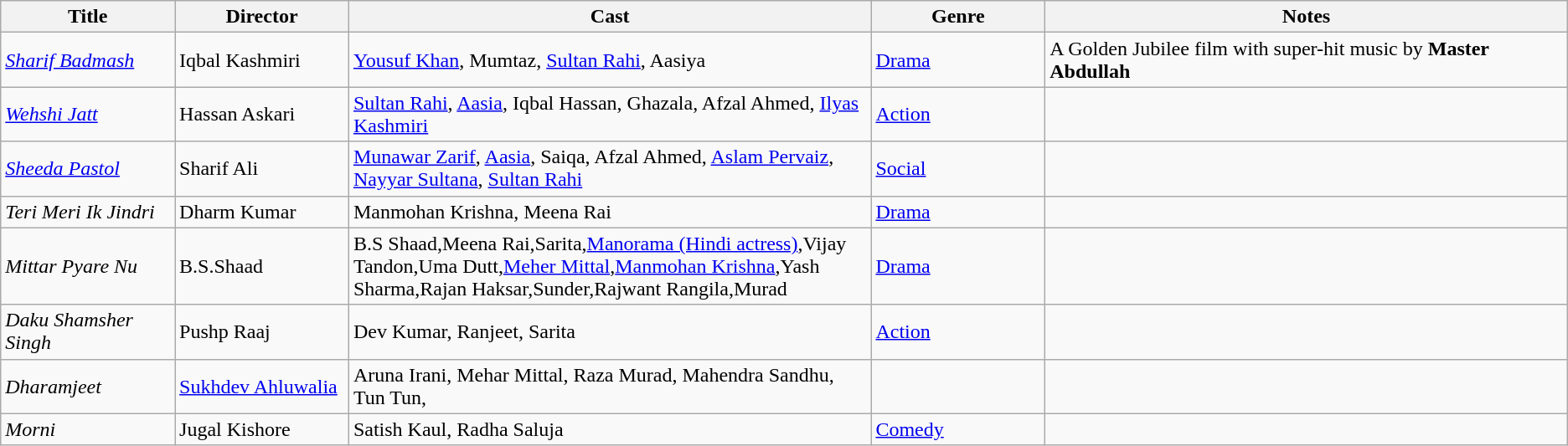<table class="wikitable">
<tr>
<th width=10%>Title</th>
<th width=10%>Director</th>
<th width=30%>Cast</th>
<th width=10%>Genre</th>
<th width=30%>Notes</th>
</tr>
<tr>
<td><em><a href='#'>Sharif Badmash</a></em></td>
<td>Iqbal Kashmiri</td>
<td><a href='#'>Yousuf Khan</a>, Mumtaz, <a href='#'>Sultan Rahi</a>, Aasiya</td>
<td><a href='#'>Drama</a></td>
<td>A Golden Jubilee film with super-hit music by <strong>Master Abdullah</strong></td>
</tr>
<tr>
<td><em><a href='#'>Wehshi Jatt</a></em></td>
<td>Hassan Askari</td>
<td><a href='#'>Sultan Rahi</a>, <a href='#'>Aasia</a>, Iqbal Hassan, Ghazala, Afzal Ahmed, <a href='#'>Ilyas Kashmiri</a></td>
<td><a href='#'>Action</a></td>
<td></td>
</tr>
<tr>
<td><em><a href='#'>Sheeda Pastol</a></em></td>
<td>Sharif Ali</td>
<td><a href='#'>Munawar Zarif</a>, <a href='#'>Aasia</a>, Saiqa, Afzal Ahmed, <a href='#'>Aslam Pervaiz</a>, <a href='#'>Nayyar Sultana</a>, <a href='#'>Sultan Rahi</a></td>
<td><a href='#'>Social</a></td>
<td></td>
</tr>
<tr>
<td><em>Teri Meri Ik Jindri</em></td>
<td>Dharm Kumar</td>
<td>Manmohan Krishna, Meena Rai</td>
<td><a href='#'>Drama</a></td>
<td></td>
</tr>
<tr>
<td><em>Mittar Pyare Nu</em></td>
<td>B.S.Shaad</td>
<td>B.S Shaad,Meena Rai,Sarita,<a href='#'>Manorama (Hindi actress)</a>,Vijay Tandon,Uma Dutt,<a href='#'>Meher Mittal</a>,<a href='#'>Manmohan Krishna</a>,Yash Sharma,Rajan Haksar,Sunder,Rajwant Rangila,Murad</td>
<td><a href='#'>Drama</a></td>
<td></td>
</tr>
<tr>
<td><em>Daku Shamsher Singh</em></td>
<td>Pushp Raaj</td>
<td>Dev Kumar, Ranjeet, Sarita</td>
<td><a href='#'>Action</a></td>
<td></td>
</tr>
<tr>
<td><em>Dharamjeet</em></td>
<td><a href='#'>Sukhdev Ahluwalia</a></td>
<td>Aruna Irani, Mehar Mittal, Raza Murad, Mahendra Sandhu, Tun Tun,</td>
<td></td>
<td></td>
</tr>
<tr>
<td><em>Morni</em></td>
<td>Jugal Kishore</td>
<td>Satish Kaul, Radha Saluja</td>
<td><a href='#'>Comedy</a></td>
<td></td>
</tr>
</table>
